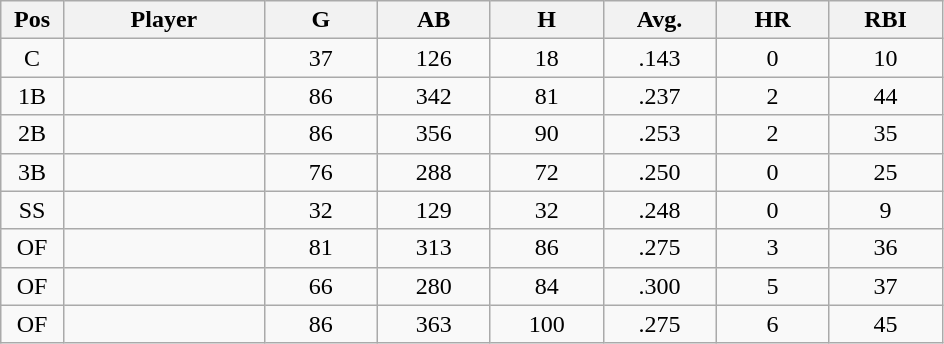<table class="wikitable sortable">
<tr>
<th bgcolor="#DDDDFF" width="5%">Pos</th>
<th bgcolor="#DDDDFF" width="16%">Player</th>
<th bgcolor="#DDDDFF" width="9%">G</th>
<th bgcolor="#DDDDFF" width="9%">AB</th>
<th bgcolor="#DDDDFF" width="9%">H</th>
<th bgcolor="#DDDDFF" width="9%">Avg.</th>
<th bgcolor="#DDDDFF" width="9%">HR</th>
<th bgcolor="#DDDDFF" width="9%">RBI</th>
</tr>
<tr align="center">
<td>C</td>
<td></td>
<td>37</td>
<td>126</td>
<td>18</td>
<td>.143</td>
<td>0</td>
<td>10</td>
</tr>
<tr align="center">
<td>1B</td>
<td></td>
<td>86</td>
<td>342</td>
<td>81</td>
<td>.237</td>
<td>2</td>
<td>44</td>
</tr>
<tr align="center">
<td>2B</td>
<td></td>
<td>86</td>
<td>356</td>
<td>90</td>
<td>.253</td>
<td>2</td>
<td>35</td>
</tr>
<tr align="center">
<td>3B</td>
<td></td>
<td>76</td>
<td>288</td>
<td>72</td>
<td>.250</td>
<td>0</td>
<td>25</td>
</tr>
<tr align="center">
<td>SS</td>
<td></td>
<td>32</td>
<td>129</td>
<td>32</td>
<td>.248</td>
<td>0</td>
<td>9</td>
</tr>
<tr align="center">
<td>OF</td>
<td></td>
<td>81</td>
<td>313</td>
<td>86</td>
<td>.275</td>
<td>3</td>
<td>36</td>
</tr>
<tr align="center">
<td>OF</td>
<td></td>
<td>66</td>
<td>280</td>
<td>84</td>
<td>.300</td>
<td>5</td>
<td>37</td>
</tr>
<tr align="center">
<td>OF</td>
<td></td>
<td>86</td>
<td>363</td>
<td>100</td>
<td>.275</td>
<td>6</td>
<td>45</td>
</tr>
</table>
